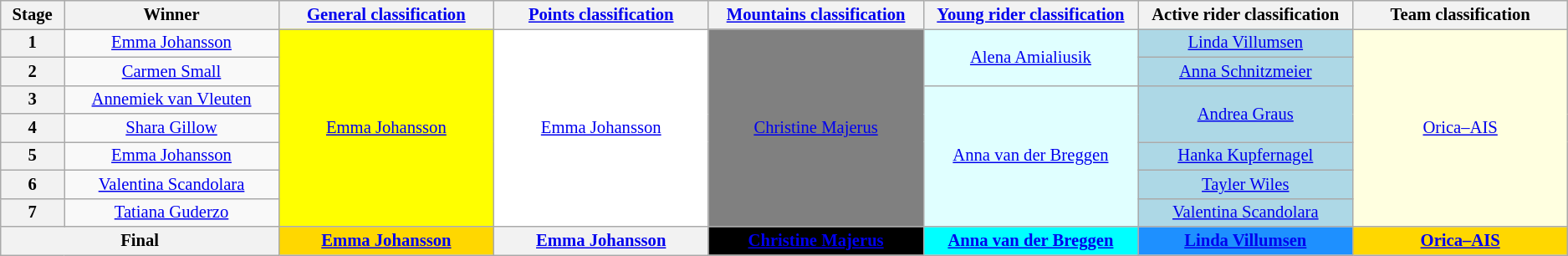<table class="wikitable" style="text-align: center; font-size:86%;">
<tr style="background-color: #efefef;">
<th width="1%">Stage</th>
<th width="7%">Winner</th>
<th width="7%"><a href='#'>General classification</a><br></th>
<th width="7%"><a href='#'>Points classification</a><br></th>
<th width="7%"><a href='#'>Mountains classification</a><br></th>
<th width="7%"><a href='#'>Young rider classification</a><br></th>
<th width="7%">Active rider classification<br></th>
<th width="7%">Team classification<br></th>
</tr>
<tr>
<th>1</th>
<td><a href='#'>Emma Johansson</a></td>
<td style="background:yellow;" rowspan="7"><a href='#'>Emma Johansson</a></td>
<td style="background:white;" rowspan="7"><a href='#'>Emma Johansson</a></td>
<td style="background:grey;" rowspan="7"><a href='#'>Christine Majerus</a></td>
<td style="background:lightcyan;" rowspan="2"><a href='#'>Alena Amialiusik</a></td>
<td style="background:lightblue;"><a href='#'>Linda Villumsen</a></td>
<td style="background:lightyellow;" rowspan="7"><a href='#'>Orica–AIS</a></td>
</tr>
<tr>
<th>2</th>
<td><a href='#'>Carmen Small</a></td>
<td style="background:lightblue;"><a href='#'>Anna Schnitzmeier</a></td>
</tr>
<tr>
<th>3</th>
<td><a href='#'>Annemiek van Vleuten</a></td>
<td style="background:lightcyan;" rowspan="5"><a href='#'>Anna van der Breggen</a></td>
<td style="background:lightblue;" rowspan="2"><a href='#'>Andrea Graus</a></td>
</tr>
<tr>
<th>4</th>
<td><a href='#'>Shara Gillow</a></td>
</tr>
<tr>
<th>5</th>
<td><a href='#'>Emma Johansson</a></td>
<td style="background:lightblue;"><a href='#'>Hanka Kupfernagel</a></td>
</tr>
<tr>
<th>6</th>
<td><a href='#'>Valentina Scandolara</a></td>
<td style="background:lightblue;"><a href='#'>Tayler Wiles</a></td>
</tr>
<tr>
<th>7</th>
<td><a href='#'>Tatiana Guderzo</a></td>
<td style="background:lightblue;"><a href='#'>Valentina Scandolara</a></td>
</tr>
<tr>
<th colspan=2><strong>Final</strong></th>
<th style="background:gold"><a href='#'>Emma Johansson</a></th>
<th style="background:offwhite"><a href='#'>Emma Johansson</a></th>
<th style="background:black"><a href='#'>Christine Majerus</a></th>
<th style="background:aqua;"><a href='#'>Anna van der Breggen</a></th>
<th style="background:dodgerblue;"><a href='#'>Linda Villumsen</a></th>
<th style="background:gold;"><a href='#'>Orica–AIS</a></th>
</tr>
</table>
